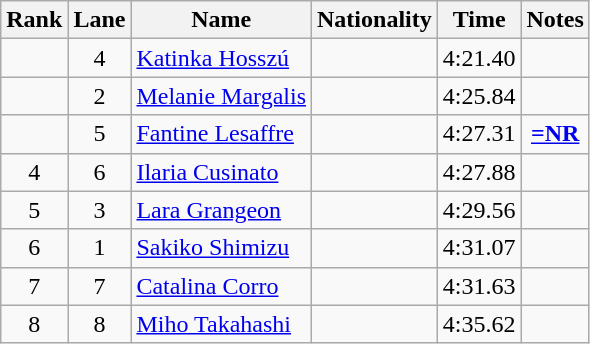<table class="wikitable sortable" style="text-align:center">
<tr>
<th>Rank</th>
<th>Lane</th>
<th>Name</th>
<th>Nationality</th>
<th>Time</th>
<th>Notes</th>
</tr>
<tr>
<td></td>
<td>4</td>
<td align=left><a href='#'>Katinka Hosszú</a></td>
<td align=left></td>
<td>4:21.40</td>
<td></td>
</tr>
<tr>
<td></td>
<td>2</td>
<td align=left><a href='#'>Melanie Margalis</a></td>
<td align=left></td>
<td>4:25.84</td>
<td></td>
</tr>
<tr>
<td></td>
<td>5</td>
<td align=left><a href='#'>Fantine Lesaffre</a></td>
<td align=left></td>
<td>4:27.31</td>
<td><strong><a href='#'>=NR</a></strong></td>
</tr>
<tr>
<td>4</td>
<td>6</td>
<td align=left><a href='#'>Ilaria Cusinato</a></td>
<td align=left></td>
<td>4:27.88</td>
<td></td>
</tr>
<tr>
<td>5</td>
<td>3</td>
<td align=left><a href='#'>Lara Grangeon</a></td>
<td align=left></td>
<td>4:29.56</td>
<td></td>
</tr>
<tr>
<td>6</td>
<td>1</td>
<td align=left><a href='#'>Sakiko Shimizu</a></td>
<td align=left></td>
<td>4:31.07</td>
<td></td>
</tr>
<tr>
<td>7</td>
<td>7</td>
<td align=left><a href='#'>Catalina Corro</a></td>
<td align=left></td>
<td>4:31.63</td>
<td></td>
</tr>
<tr>
<td>8</td>
<td>8</td>
<td align=left><a href='#'>Miho Takahashi</a></td>
<td align=left></td>
<td>4:35.62</td>
<td></td>
</tr>
</table>
